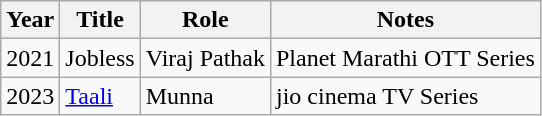<table class="wikitable">
<tr>
<th>Year</th>
<th>Title</th>
<th>Role</th>
<th>Notes</th>
</tr>
<tr>
<td>2021</td>
<td>Jobless</td>
<td>Viraj Pathak</td>
<td>Planet Marathi OTT Series</td>
</tr>
<tr>
<td>2023</td>
<td><a href='#'>Taali</a></td>
<td>Munna</td>
<td>jio cinema TV Series</td>
</tr>
</table>
